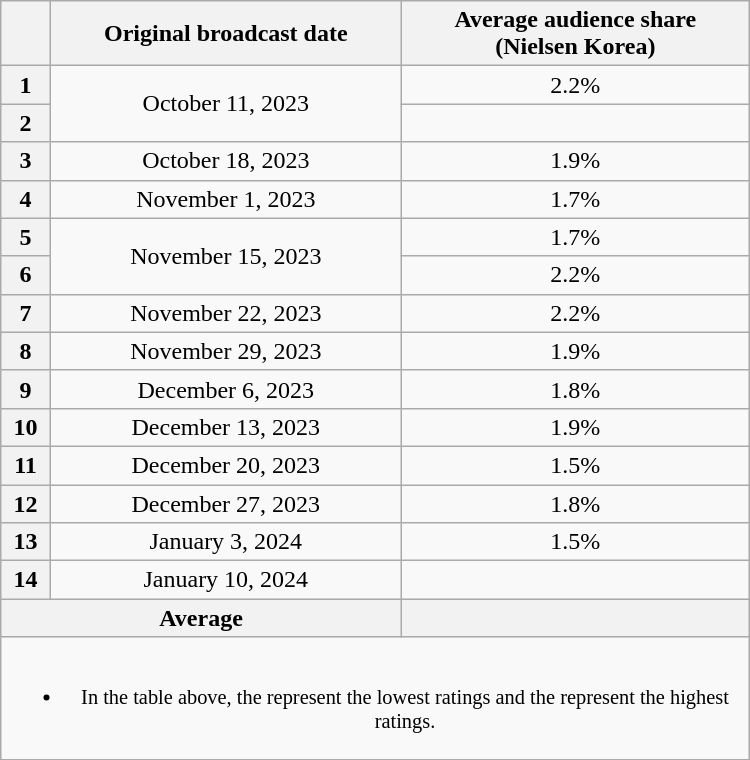<table class="wikitable" style="margin-left:auto; margin-right:auto; width:500px; text-align:center">
<tr>
<th scope="col"></th>
<th scope="col">Original broadcast date</th>
<th scope="col">Average audience share<br>(Nielsen Korea)</th>
</tr>
<tr>
<th scope="row">1</th>
<td rowspan="2">October 11, 2023</td>
<td>2.2% </td>
</tr>
<tr>
<th scope="row">2</th>
<td><strong></strong> </td>
</tr>
<tr>
<th scope="row">3</th>
<td>October 18, 2023</td>
<td>1.9% </td>
</tr>
<tr>
<th scope="row">4</th>
<td>November 1, 2023</td>
<td>1.7% </td>
</tr>
<tr>
<th scope="row">5</th>
<td rowspan="2">November 15, 2023</td>
<td>1.7% </td>
</tr>
<tr>
<th scope="row">6</th>
<td>2.2% </td>
</tr>
<tr>
<th scope="row">7</th>
<td>November 22, 2023</td>
<td>2.2% </td>
</tr>
<tr>
<th scope="row">8</th>
<td>November 29, 2023</td>
<td>1.9% </td>
</tr>
<tr>
<th scope="row">9</th>
<td>December 6, 2023</td>
<td>1.8% </td>
</tr>
<tr>
<th scope="row">10</th>
<td>December 13, 2023</td>
<td>1.9% </td>
</tr>
<tr>
<th scope="row">11</th>
<td>December 20, 2023</td>
<td>1.5% </td>
</tr>
<tr>
<th scope="row">12</th>
<td>December 27, 2023</td>
<td>1.8% </td>
</tr>
<tr>
<th scope="row">13</th>
<td>January 3, 2024</td>
<td>1.5% </td>
</tr>
<tr>
<th scope="row">14</th>
<td>January 10, 2024</td>
<td><strong></strong> </td>
</tr>
<tr>
<th colspan="2">Average</th>
<th></th>
</tr>
<tr>
<td colspan="3" style="font-size:85%"><br><ul><li>In the table above, the <strong></strong> represent the lowest ratings and the <strong></strong> represent the highest ratings.</li></ul></td>
</tr>
</table>
